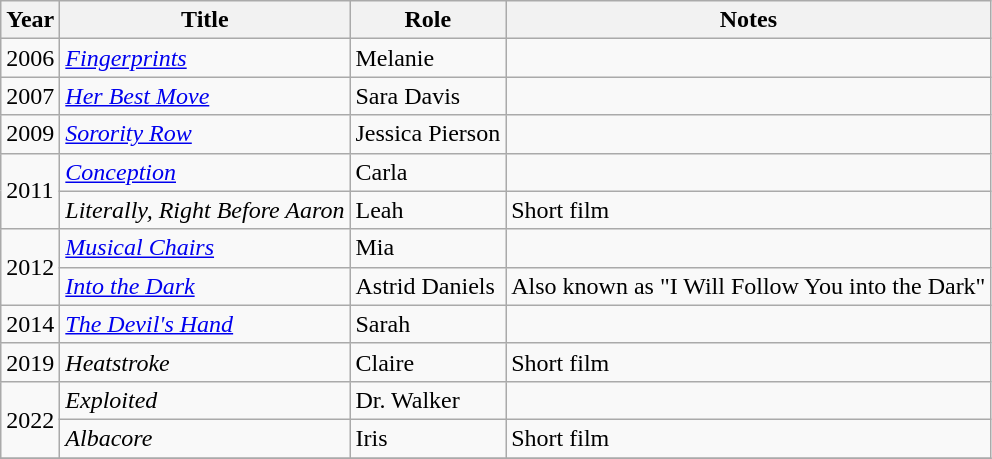<table class="wikitable sortable">
<tr>
<th>Year</th>
<th>Title</th>
<th>Role</th>
<th class="unsortable">Notes</th>
</tr>
<tr>
<td>2006</td>
<td><em><a href='#'>Fingerprints</a></em></td>
<td>Melanie</td>
<td></td>
</tr>
<tr>
<td>2007</td>
<td><em><a href='#'>Her Best Move</a></em></td>
<td>Sara Davis</td>
<td></td>
</tr>
<tr>
<td>2009</td>
<td><em><a href='#'>Sorority Row</a></em></td>
<td>Jessica Pierson</td>
<td></td>
</tr>
<tr>
<td rowspan="2">2011</td>
<td><em><a href='#'>Conception</a></em></td>
<td>Carla</td>
<td></td>
</tr>
<tr>
<td><em>Literally, Right Before Aaron</em></td>
<td>Leah</td>
<td>Short film</td>
</tr>
<tr>
<td rowspan="2">2012</td>
<td><em><a href='#'>Musical Chairs</a></em></td>
<td>Mia</td>
<td></td>
</tr>
<tr>
<td><em><a href='#'>Into the Dark</a></em></td>
<td>Astrid Daniels</td>
<td>Also known as "I Will Follow You into the Dark"</td>
</tr>
<tr>
<td>2014</td>
<td><em><a href='#'>The Devil's Hand</a></em></td>
<td>Sarah</td>
<td></td>
</tr>
<tr>
<td>2019</td>
<td><em>Heatstroke</em></td>
<td>Claire</td>
<td>Short film</td>
</tr>
<tr>
<td rowspan="2">2022</td>
<td><em>Exploited</em></td>
<td>Dr. Walker</td>
<td></td>
</tr>
<tr>
<td><em>Albacore</em></td>
<td>Iris</td>
<td>Short film</td>
</tr>
<tr>
</tr>
</table>
